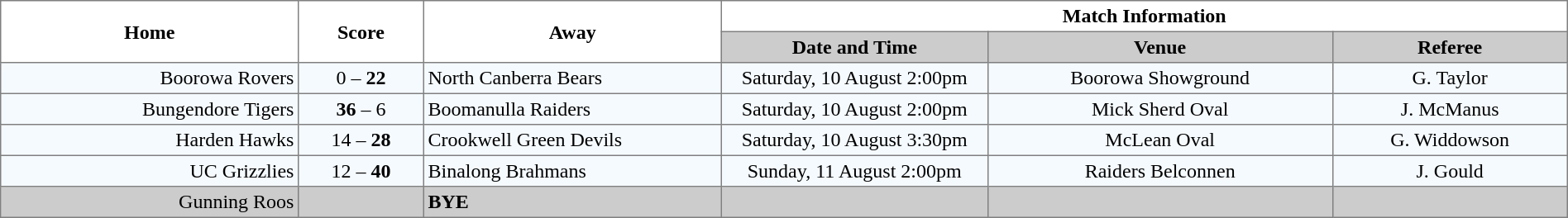<table border="1" cellpadding="3" cellspacing="0" width="100%" style="border-collapse:collapse;  text-align:center;">
<tr>
<th rowspan="2" width="19%">Home</th>
<th rowspan="2" width="8%">Score</th>
<th rowspan="2" width="19%">Away</th>
<th colspan="3">Match Information</th>
</tr>
<tr bgcolor="#CCCCCC">
<th width="17%">Date and Time</th>
<th width="22%">Venue</th>
<th width="50%">Referee</th>
</tr>
<tr style="text-align:center; background:#f5faff;">
<td align="right">Boorowa Rovers <strong></strong></td>
<td align="center">0 – <strong>22</strong></td>
<td align="left"> North Canberra Bears</td>
<td>Saturday, 10 August 2:00pm</td>
<td>Boorowa Showground</td>
<td>G. Taylor</td>
</tr>
<tr style="text-align:center; background:#f5faff;">
<td align="right">Bungendore Tigers </td>
<td align="center"><strong>36</strong> – 6</td>
<td align="left"> Boomanulla Raiders</td>
<td>Saturday, 10 August 2:00pm</td>
<td>Mick Sherd Oval</td>
<td>J. McManus</td>
</tr>
<tr style="text-align:center; background:#f5faff;">
<td align="right">Harden Hawks </td>
<td align="center">14 – <strong>28</strong></td>
<td align="left"> Crookwell Green Devils</td>
<td>Saturday, 10 August 3:30pm</td>
<td>McLean Oval</td>
<td>G. Widdowson</td>
</tr>
<tr style="text-align:center; background:#f5faff;">
<td align="right">UC Grizzlies </td>
<td align="center">12 – <strong>40</strong></td>
<td align="left"> Binalong Brahmans</td>
<td>Sunday, 11 August 2:00pm</td>
<td>Raiders Belconnen</td>
<td>J. Gould</td>
</tr>
<tr style="text-align:center; background:#CCCCCC;">
<td align="right">Gunning Roos </td>
<td></td>
<td align="left"><strong>BYE</strong></td>
<td></td>
<td></td>
<td></td>
</tr>
</table>
